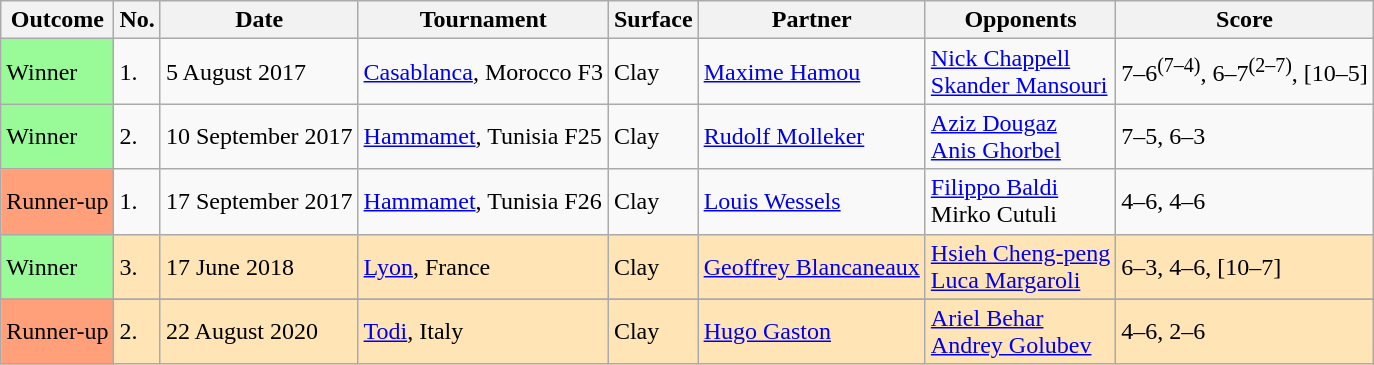<table class="sortable wikitable">
<tr>
<th>Outcome</th>
<th>No.</th>
<th>Date</th>
<th>Tournament</th>
<th>Surface</th>
<th>Partner</th>
<th>Opponents</th>
<th>Score</th>
</tr>
<tr style="background:#ffcff;">
<td style="background:#98fb98;">Winner</td>
<td>1.</td>
<td>5 August 2017</td>
<td><a href='#'>Casablanca</a>, Morocco F3</td>
<td>Clay</td>
<td> <a href='#'>Maxime Hamou</a></td>
<td> <a href='#'>Nick Chappell</a> <br>  <a href='#'>Skander Mansouri</a></td>
<td>7–6<sup>(7–4)</sup>, 6–7<sup>(2–7)</sup>, [10–5]</td>
</tr>
<tr style="background:#ffcff;">
<td style="background:#98fb98;">Winner</td>
<td>2.</td>
<td>10 September 2017</td>
<td><a href='#'>Hammamet</a>, Tunisia F25</td>
<td>Clay</td>
<td> <a href='#'>Rudolf Molleker</a></td>
<td> <a href='#'>Aziz Dougaz</a> <br>  <a href='#'>Anis Ghorbel</a></td>
<td>7–5, 6–3</td>
</tr>
<tr style="background:#ffcff;">
<td style="background:#ffa07a;">Runner-up</td>
<td>1.</td>
<td>17 September 2017</td>
<td><a href='#'>Hammamet</a>, Tunisia F26</td>
<td>Clay</td>
<td> <a href='#'>Louis Wessels</a></td>
<td> <a href='#'>Filippo Baldi</a> <br>  Mirko Cutuli</td>
<td>4–6, 4–6</td>
</tr>
<tr style="background:moccasin;">
<td style="background:#98fb98;">Winner</td>
<td>3.</td>
<td>17 June 2018</td>
<td><a href='#'>Lyon</a>, France</td>
<td>Clay</td>
<td> <a href='#'>Geoffrey Blancaneaux</a></td>
<td> <a href='#'>Hsieh Cheng-peng</a> <br>  <a href='#'>Luca Margaroli</a></td>
<td>6–3, 4–6, [10–7]</td>
</tr>
<tr>
</tr>
<tr style="background:moccasin;">
<td style="background:#ffa07a;">Runner-up</td>
<td>2.</td>
<td>22 August 2020</td>
<td><a href='#'>Todi</a>, Italy</td>
<td>Clay</td>
<td> <a href='#'>Hugo Gaston</a></td>
<td> <a href='#'>Ariel Behar</a><br> <a href='#'>Andrey Golubev</a></td>
<td>4–6, 2–6</td>
</tr>
</table>
